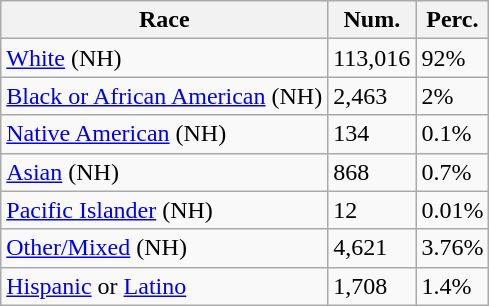<table class="wikitable">
<tr>
<th>Race</th>
<th>Num.</th>
<th>Perc.</th>
</tr>
<tr>
<td><a href='#'>White</a> (NH)</td>
<td>113,016</td>
<td>92%</td>
</tr>
<tr>
<td><a href='#'>Black or African American</a> (NH)</td>
<td>2,463</td>
<td>2%</td>
</tr>
<tr>
<td><a href='#'>Native American</a> (NH)</td>
<td>134</td>
<td>0.1%</td>
</tr>
<tr>
<td><a href='#'>Asian</a> (NH)</td>
<td>868</td>
<td>0.7%</td>
</tr>
<tr>
<td><a href='#'>Pacific Islander</a> (NH)</td>
<td>12</td>
<td>0.01%</td>
</tr>
<tr>
<td><a href='#'>Other/Mixed</a> (NH)</td>
<td>4,621</td>
<td>3.76%</td>
</tr>
<tr>
<td><a href='#'>Hispanic</a> or <a href='#'>Latino</a></td>
<td>1,708</td>
<td>1.4%</td>
</tr>
</table>
